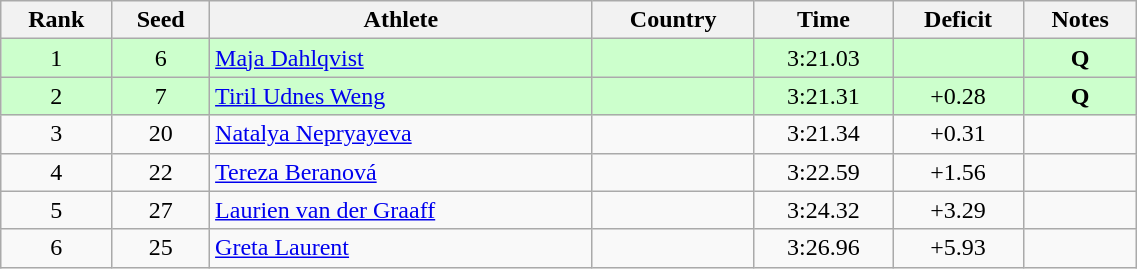<table class="wikitable sortable" style="text-align:center" width=60%>
<tr>
<th>Rank</th>
<th>Seed</th>
<th>Athlete</th>
<th>Country</th>
<th>Time</th>
<th>Deficit</th>
<th>Notes</th>
</tr>
<tr bgcolor=#ccffcc>
<td>1</td>
<td>6</td>
<td align=left><a href='#'>Maja Dahlqvist</a></td>
<td align=left></td>
<td>3:21.03</td>
<td></td>
<td><strong>Q</strong></td>
</tr>
<tr bgcolor=#ccffcc>
<td>2</td>
<td>7</td>
<td align=left><a href='#'>Tiril Udnes Weng</a></td>
<td align=left></td>
<td>3:21.31</td>
<td>+0.28</td>
<td><strong>Q</strong></td>
</tr>
<tr>
<td>3</td>
<td>20</td>
<td align=left><a href='#'>Natalya Nepryayeva</a></td>
<td align=left></td>
<td>3:21.34</td>
<td>+0.31</td>
<td></td>
</tr>
<tr>
<td>4</td>
<td>22</td>
<td align=left><a href='#'>Tereza Beranová</a></td>
<td align=left></td>
<td>3:22.59</td>
<td>+1.56</td>
<td></td>
</tr>
<tr>
<td>5</td>
<td>27</td>
<td align=left><a href='#'>Laurien van der Graaff</a></td>
<td align=left></td>
<td>3:24.32</td>
<td>+3.29</td>
<td></td>
</tr>
<tr>
<td>6</td>
<td>25</td>
<td align=left><a href='#'>Greta Laurent</a></td>
<td align=left></td>
<td>3:26.96</td>
<td>+5.93</td>
<td></td>
</tr>
</table>
